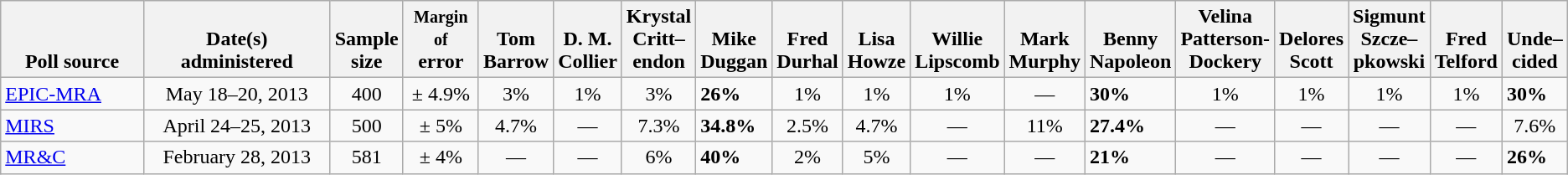<table class="wikitable">
<tr valign= bottom>
<th style="width:150px;">Poll source</th>
<th style="width:180px;">Date(s)<br>administered</th>
<th class=small>Sample<br>size</th>
<th style="width:60px;"><small>Margin of</small><br>error</th>
<th style="width:40px;">Tom<br>Barrow</th>
<th style="width:40px;">D. M.<br>Collier</th>
<th style="width:40px;">Krystal<br>Critt–<br>endon</th>
<th style="width:40px;">Mike<br>Duggan</th>
<th style="width:40px;">Fred<br>Durhal</th>
<th style="width:40px;">Lisa<br>Howze</th>
<th style="width:40px;">Willie<br>Lipscomb</th>
<th style="width:40px;">Mark<br>Murphy</th>
<th style="width:40px;">Benny<br>Napoleon</th>
<th style="width:40px;">Velina<br>Patterson-Dockery</th>
<th style="width:40px;">Delores<br>Scott</th>
<th style="width:40px;">Sigmunt<br>Szcze–<br>pkowski</th>
<th style="width:40px;">Fred<br>Telford</th>
<th style="width:40px;">Unde–<br>cided</th>
</tr>
<tr>
<td><a href='#'>EPIC-MRA</a></td>
<td align=center>May 18–20, 2013</td>
<td align=center>400</td>
<td align=center>± 4.9%</td>
<td align=center>3%</td>
<td align=center>1%</td>
<td align=center>3%</td>
<td><strong>26%</strong></td>
<td align=center>1%</td>
<td align=center>1%</td>
<td align=center>1%</td>
<td align=center>—</td>
<td><strong>30%</strong></td>
<td align=center>1%</td>
<td align=center>1%</td>
<td align=center>1%</td>
<td align=center>1%</td>
<td><strong>30%</strong></td>
</tr>
<tr>
<td><a href='#'>MIRS</a></td>
<td align=center>April 24–25, 2013</td>
<td align=center>500</td>
<td align=center>± 5%</td>
<td align=center>4.7%</td>
<td align=center>—</td>
<td align=center>7.3%</td>
<td><strong>34.8%</strong></td>
<td align=center>2.5%</td>
<td align=center>4.7%</td>
<td align=center>—</td>
<td align=center>11%</td>
<td><strong>27.4%</strong></td>
<td align=center>—</td>
<td align=center>—</td>
<td align=center>—</td>
<td align=center>—</td>
<td align=center>7.6%</td>
</tr>
<tr>
<td><a href='#'>MR&C</a></td>
<td align=center>February 28, 2013</td>
<td align=center>581</td>
<td align=center>± 4%</td>
<td align=center>—</td>
<td align=center>—</td>
<td align=center>6%</td>
<td><strong>40%</strong></td>
<td align=center>2%</td>
<td align=center>5%</td>
<td align=center>—</td>
<td align=center>—</td>
<td><strong>21%</strong></td>
<td align=center>—</td>
<td align=center>—</td>
<td align=center>—</td>
<td align=center>—</td>
<td><strong>26%</strong></td>
</tr>
</table>
